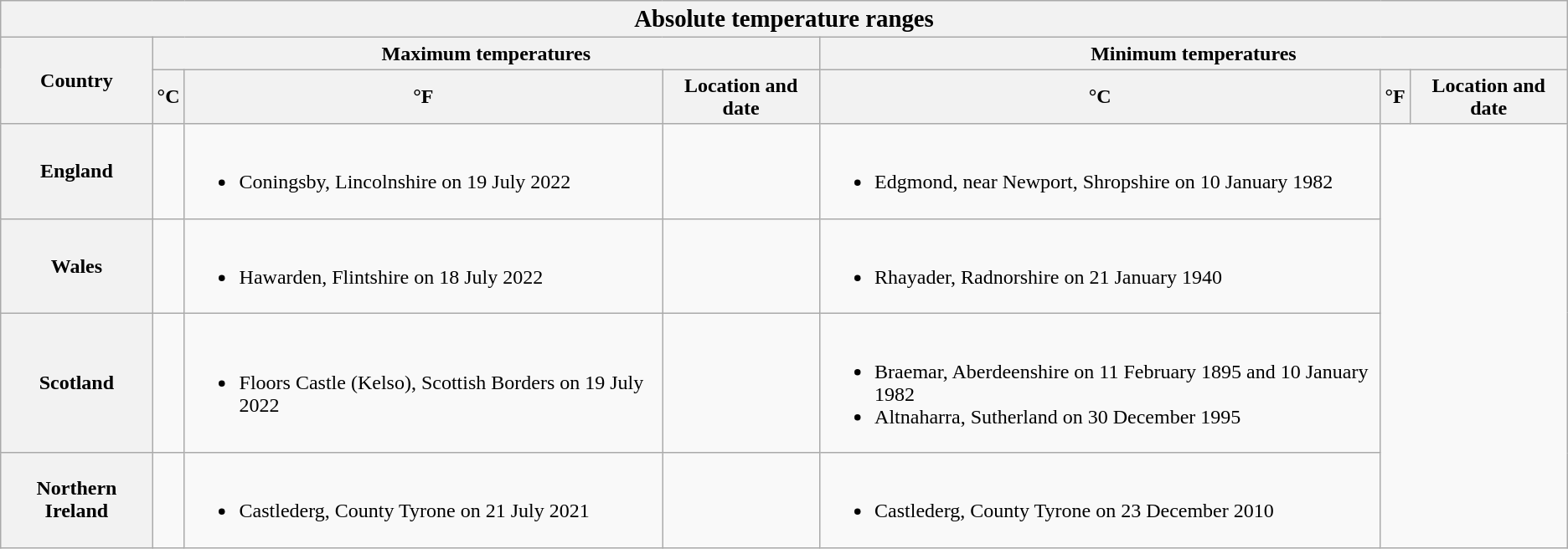<table class=wikitable>
<tr>
<th colspan=7><big>Absolute temperature ranges</big></th>
</tr>
<tr>
<th rowspan=2>Country</th>
<th colspan=3>Maximum temperatures</th>
<th colspan=3>Minimum temperatures</th>
</tr>
<tr>
<th>°C</th>
<th>°F</th>
<th>Location and date</th>
<th>°C</th>
<th>°F</th>
<th>Location and date</th>
</tr>
<tr>
<th>England</th>
<td></td>
<td><br><ul><li>Coningsby, Lincolnshire on 19 July 2022</li></ul></td>
<td></td>
<td><br><ul><li>Edgmond, near Newport, Shropshire on 10 January 1982</li></ul></td>
</tr>
<tr>
<th>Wales</th>
<td></td>
<td><br><ul><li>Hawarden, Flintshire on 18 July 2022</li></ul></td>
<td></td>
<td><br><ul><li>Rhayader, Radnorshire on 21 January 1940</li></ul></td>
</tr>
<tr>
<th>Scotland</th>
<td></td>
<td><br><ul><li>Floors Castle (Kelso), Scottish Borders on 19 July 2022</li></ul></td>
<td></td>
<td><br><ul><li>Braemar, Aberdeenshire on 11 February 1895 and 10 January 1982</li><li>Altnaharra, Sutherland on 30 December 1995</li></ul></td>
</tr>
<tr>
<th>Northern Ireland</th>
<td></td>
<td><br><ul><li>Castlederg, County Tyrone on 21 July 2021</li></ul></td>
<td></td>
<td><br><ul><li>Castlederg, County Tyrone on 23 December 2010</li></ul></td>
</tr>
</table>
